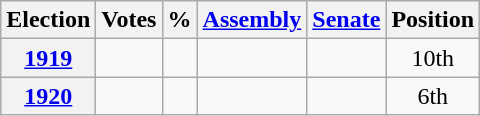<table class=wikitable style=text-align:center>
<tr>
<th>Election</th>
<th>Votes</th>
<th>%</th>
<th><a href='#'>Assembly</a></th>
<th><a href='#'>Senate</a></th>
<th>Position</th>
</tr>
<tr>
<th><a href='#'>1919</a></th>
<td></td>
<td></td>
<td></td>
<td></td>
<td>10th</td>
</tr>
<tr>
<th><a href='#'>1920</a></th>
<td></td>
<td></td>
<td></td>
<td></td>
<td>6th</td>
</tr>
</table>
